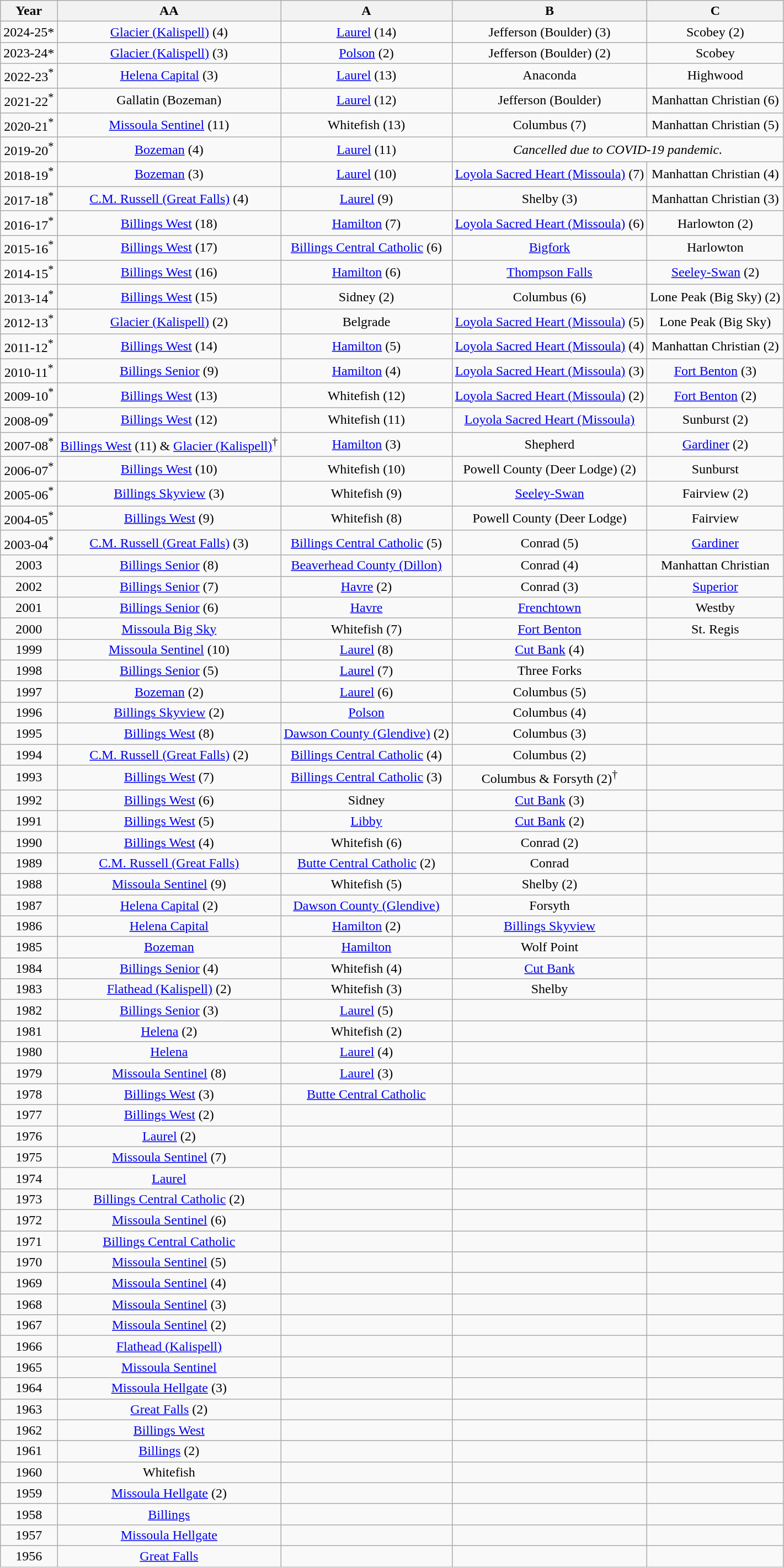<table class="wikitable" style="text-align:center">
<tr>
<th>Year</th>
<th>AA</th>
<th>A</th>
<th>B</th>
<th>C</th>
</tr>
<tr>
<td>2024-25*</td>
<td><a href='#'>Glacier (Kalispell)</a> (4)</td>
<td><a href='#'>Laurel</a> (14)</td>
<td>Jefferson (Boulder) (3)</td>
<td>Scobey (2)</td>
</tr>
<tr>
<td>2023-24*</td>
<td><a href='#'>Glacier (Kalispell)</a> (3)</td>
<td><a href='#'>Polson</a> (2)</td>
<td>Jefferson (Boulder) (2)</td>
<td>Scobey</td>
</tr>
<tr>
<td>2022-23<sup>*</sup></td>
<td><a href='#'>Helena Capital</a> (3)</td>
<td><a href='#'>Laurel</a> (13)</td>
<td>Anaconda</td>
<td>Highwood</td>
</tr>
<tr>
<td>2021-22<sup>*</sup></td>
<td>Gallatin (Bozeman)</td>
<td><a href='#'>Laurel</a> (12)</td>
<td>Jefferson (Boulder)</td>
<td>Manhattan Christian (6)</td>
</tr>
<tr>
<td>2020-21<sup>*</sup></td>
<td><a href='#'>Missoula Sentinel</a> (11)</td>
<td>Whitefish (13)</td>
<td>Columbus (7)</td>
<td>Manhattan Christian (5)</td>
</tr>
<tr>
<td>2019-20<sup>*</sup></td>
<td><a href='#'>Bozeman</a> (4)</td>
<td><a href='#'>Laurel</a> (11)</td>
<td colspan="2"><em>Cancelled due to COVID-19 pandemic.</em></td>
</tr>
<tr>
<td>2018-19<sup>*</sup></td>
<td><a href='#'>Bozeman</a> (3)</td>
<td><a href='#'>Laurel</a> (10)</td>
<td><a href='#'>Loyola Sacred Heart (Missoula)</a> (7)</td>
<td>Manhattan Christian (4)</td>
</tr>
<tr>
<td>2017-18<sup>*</sup></td>
<td><a href='#'>C.M. Russell (Great Falls)</a> (4)</td>
<td><a href='#'>Laurel</a> (9)</td>
<td>Shelby (3)</td>
<td>Manhattan Christian (3)</td>
</tr>
<tr>
<td>2016-17<sup>*</sup></td>
<td><a href='#'>Billings West</a> (18)</td>
<td><a href='#'>Hamilton</a> (7)</td>
<td><a href='#'>Loyola Sacred Heart (Missoula)</a> (6)</td>
<td>Harlowton (2)</td>
</tr>
<tr>
<td>2015-16<sup>*</sup></td>
<td><a href='#'>Billings West</a> (17)</td>
<td><a href='#'>Billings Central Catholic</a> (6)</td>
<td><a href='#'>Bigfork</a></td>
<td>Harlowton</td>
</tr>
<tr>
<td>2014-15<sup>*</sup></td>
<td><a href='#'>Billings West</a> (16)</td>
<td><a href='#'>Hamilton</a> (6)</td>
<td><a href='#'>Thompson Falls</a></td>
<td><a href='#'>Seeley-Swan</a> (2)</td>
</tr>
<tr>
<td>2013-14<sup>*</sup></td>
<td><a href='#'>Billings West</a> (15)</td>
<td>Sidney (2)</td>
<td>Columbus (6)</td>
<td>Lone Peak (Big Sky) (2)</td>
</tr>
<tr>
<td>2012-13<sup>*</sup></td>
<td><a href='#'>Glacier (Kalispell)</a> (2)</td>
<td>Belgrade</td>
<td><a href='#'>Loyola Sacred Heart (Missoula)</a> (5)</td>
<td>Lone Peak (Big Sky)</td>
</tr>
<tr>
<td>2011-12<sup>*</sup></td>
<td><a href='#'>Billings West</a> (14)</td>
<td><a href='#'>Hamilton</a> (5)</td>
<td><a href='#'>Loyola Sacred Heart (Missoula)</a> (4)</td>
<td>Manhattan Christian (2)</td>
</tr>
<tr>
<td>2010-11<sup>*</sup></td>
<td><a href='#'>Billings Senior</a> (9)</td>
<td><a href='#'>Hamilton</a> (4)</td>
<td><a href='#'>Loyola Sacred Heart (Missoula)</a> (3)</td>
<td><a href='#'>Fort Benton</a> (3)</td>
</tr>
<tr>
<td>2009-10<sup>*</sup></td>
<td><a href='#'>Billings West</a> (13)</td>
<td>Whitefish (12)</td>
<td><a href='#'>Loyola Sacred Heart (Missoula)</a> (2)</td>
<td><a href='#'>Fort Benton</a> (2)</td>
</tr>
<tr>
<td>2008-09<sup>*</sup></td>
<td><a href='#'>Billings West</a> (12)</td>
<td>Whitefish (11)</td>
<td><a href='#'>Loyola Sacred Heart (Missoula)</a></td>
<td>Sunburst (2)</td>
</tr>
<tr>
<td>2007-08<sup>*</sup></td>
<td><a href='#'>Billings West</a> (11) & <a href='#'>Glacier (Kalispell)</a><sup>†</sup></td>
<td><a href='#'>Hamilton</a> (3)</td>
<td>Shepherd</td>
<td><a href='#'>Gardiner</a> (2)</td>
</tr>
<tr>
<td>2006-07<sup>*</sup></td>
<td><a href='#'>Billings West</a> (10)</td>
<td>Whitefish (10)</td>
<td>Powell County (Deer Lodge) (2)</td>
<td>Sunburst</td>
</tr>
<tr>
<td>2005-06<sup>*</sup></td>
<td><a href='#'>Billings Skyview</a> (3)</td>
<td>Whitefish (9)</td>
<td><a href='#'>Seeley-Swan</a></td>
<td>Fairview (2)</td>
</tr>
<tr>
<td>2004-05<sup>*</sup></td>
<td><a href='#'>Billings West</a> (9)</td>
<td>Whitefish (8)</td>
<td>Powell County (Deer Lodge)</td>
<td>Fairview</td>
</tr>
<tr>
<td>2003-04<sup>*</sup></td>
<td><a href='#'>C.M. Russell (Great Falls)</a> (3)</td>
<td><a href='#'>Billings Central Catholic</a> (5)</td>
<td>Conrad (5)</td>
<td><a href='#'>Gardiner</a></td>
</tr>
<tr>
<td>2003</td>
<td><a href='#'>Billings Senior</a> (8)</td>
<td><a href='#'>Beaverhead County (Dillon)</a></td>
<td>Conrad (4)</td>
<td>Manhattan Christian</td>
</tr>
<tr>
<td>2002</td>
<td><a href='#'>Billings Senior</a> (7)</td>
<td><a href='#'>Havre</a> (2)</td>
<td>Conrad (3)</td>
<td><a href='#'>Superior</a></td>
</tr>
<tr>
<td>2001</td>
<td><a href='#'>Billings Senior</a> (6)</td>
<td><a href='#'>Havre</a></td>
<td><a href='#'>Frenchtown</a></td>
<td>Westby</td>
</tr>
<tr>
<td>2000</td>
<td><a href='#'>Missoula Big Sky</a></td>
<td>Whitefish (7)</td>
<td><a href='#'>Fort Benton</a></td>
<td>St. Regis</td>
</tr>
<tr>
<td>1999</td>
<td><a href='#'>Missoula Sentinel</a> (10)</td>
<td><a href='#'>Laurel</a> (8)</td>
<td><a href='#'>Cut Bank</a> (4)</td>
<td></td>
</tr>
<tr>
<td>1998</td>
<td><a href='#'>Billings Senior</a> (5)</td>
<td><a href='#'>Laurel</a> (7)</td>
<td>Three Forks</td>
<td></td>
</tr>
<tr>
<td>1997</td>
<td><a href='#'>Bozeman</a> (2)</td>
<td><a href='#'>Laurel</a> (6)</td>
<td>Columbus (5)</td>
<td></td>
</tr>
<tr>
<td>1996</td>
<td><a href='#'>Billings Skyview</a> (2)</td>
<td><a href='#'>Polson</a></td>
<td>Columbus (4)</td>
<td></td>
</tr>
<tr>
<td>1995</td>
<td><a href='#'>Billings West</a> (8)</td>
<td><a href='#'>Dawson County (Glendive)</a> (2)</td>
<td>Columbus (3)</td>
<td></td>
</tr>
<tr>
<td>1994</td>
<td><a href='#'>C.M. Russell (Great Falls)</a> (2)</td>
<td><a href='#'>Billings Central Catholic</a> (4)</td>
<td>Columbus (2)</td>
<td></td>
</tr>
<tr>
<td>1993</td>
<td><a href='#'>Billings West</a> (7)</td>
<td><a href='#'>Billings Central Catholic</a> (3)</td>
<td>Columbus & Forsyth (2)<sup>†</sup></td>
<td></td>
</tr>
<tr>
<td>1992</td>
<td><a href='#'>Billings West</a> (6)</td>
<td>Sidney</td>
<td><a href='#'>Cut Bank</a> (3)</td>
<td></td>
</tr>
<tr>
<td>1991</td>
<td><a href='#'>Billings West</a> (5)</td>
<td><a href='#'>Libby</a></td>
<td><a href='#'>Cut Bank</a> (2)</td>
<td></td>
</tr>
<tr>
<td>1990</td>
<td><a href='#'>Billings West</a> (4)</td>
<td>Whitefish (6)</td>
<td>Conrad (2)</td>
<td></td>
</tr>
<tr>
<td>1989</td>
<td><a href='#'>C.M. Russell (Great Falls)</a></td>
<td><a href='#'>Butte Central Catholic</a> (2)</td>
<td>Conrad</td>
<td></td>
</tr>
<tr>
<td>1988</td>
<td><a href='#'>Missoula Sentinel</a> (9)</td>
<td>Whitefish (5)</td>
<td>Shelby (2)</td>
<td></td>
</tr>
<tr>
<td>1987</td>
<td><a href='#'>Helena Capital</a> (2)</td>
<td><a href='#'>Dawson County (Glendive)</a></td>
<td>Forsyth</td>
<td></td>
</tr>
<tr>
<td>1986</td>
<td><a href='#'>Helena Capital</a></td>
<td><a href='#'>Hamilton</a> (2)</td>
<td><a href='#'>Billings Skyview</a></td>
<td></td>
</tr>
<tr>
<td>1985</td>
<td><a href='#'>Bozeman</a></td>
<td><a href='#'>Hamilton</a></td>
<td>Wolf Point</td>
<td></td>
</tr>
<tr>
<td>1984</td>
<td><a href='#'>Billings Senior</a> (4)</td>
<td>Whitefish (4)</td>
<td><a href='#'>Cut Bank</a></td>
<td></td>
</tr>
<tr>
<td>1983</td>
<td><a href='#'>Flathead (Kalispell)</a> (2)</td>
<td>Whitefish (3)</td>
<td>Shelby</td>
<td></td>
</tr>
<tr>
<td>1982</td>
<td><a href='#'>Billings Senior</a> (3)</td>
<td><a href='#'>Laurel</a> (5)</td>
<td></td>
<td></td>
</tr>
<tr>
<td>1981</td>
<td><a href='#'>Helena</a> (2)</td>
<td>Whitefish (2)</td>
<td></td>
<td></td>
</tr>
<tr>
<td>1980</td>
<td><a href='#'>Helena</a></td>
<td><a href='#'>Laurel</a> (4)</td>
<td></td>
<td></td>
</tr>
<tr>
<td>1979</td>
<td><a href='#'>Missoula Sentinel</a> (8)</td>
<td><a href='#'>Laurel</a> (3)</td>
<td></td>
<td></td>
</tr>
<tr>
<td>1978</td>
<td><a href='#'>Billings West</a> (3)</td>
<td><a href='#'>Butte Central Catholic</a></td>
<td></td>
<td></td>
</tr>
<tr>
<td>1977</td>
<td><a href='#'>Billings West</a> (2)</td>
<td></td>
<td></td>
<td></td>
</tr>
<tr>
<td>1976</td>
<td><a href='#'>Laurel</a> (2)</td>
<td></td>
<td></td>
<td></td>
</tr>
<tr>
<td>1975</td>
<td><a href='#'>Missoula Sentinel</a> (7)</td>
<td></td>
<td></td>
<td></td>
</tr>
<tr>
<td>1974</td>
<td><a href='#'>Laurel</a></td>
<td></td>
<td></td>
<td></td>
</tr>
<tr>
<td>1973</td>
<td><a href='#'>Billings Central Catholic</a> (2)</td>
<td></td>
<td></td>
<td></td>
</tr>
<tr>
<td>1972</td>
<td><a href='#'>Missoula Sentinel</a> (6)</td>
<td></td>
<td></td>
<td></td>
</tr>
<tr>
<td>1971</td>
<td><a href='#'>Billings Central Catholic</a></td>
<td></td>
<td></td>
<td></td>
</tr>
<tr>
<td>1970</td>
<td><a href='#'>Missoula Sentinel</a> (5)</td>
<td></td>
<td></td>
<td></td>
</tr>
<tr>
<td>1969</td>
<td><a href='#'>Missoula Sentinel</a> (4)</td>
<td></td>
<td></td>
<td></td>
</tr>
<tr>
<td>1968</td>
<td><a href='#'>Missoula Sentinel</a> (3)</td>
<td></td>
<td></td>
<td></td>
</tr>
<tr>
<td>1967</td>
<td><a href='#'>Missoula Sentinel</a> (2)</td>
<td></td>
<td></td>
<td></td>
</tr>
<tr>
<td>1966</td>
<td><a href='#'>Flathead (Kalispell)</a></td>
<td></td>
<td></td>
<td></td>
</tr>
<tr>
<td>1965</td>
<td><a href='#'>Missoula Sentinel</a></td>
<td></td>
<td></td>
<td></td>
</tr>
<tr>
<td>1964</td>
<td><a href='#'>Missoula Hellgate</a> (3)</td>
<td></td>
<td></td>
<td></td>
</tr>
<tr>
<td>1963</td>
<td><a href='#'>Great Falls</a> (2)</td>
<td></td>
<td></td>
<td></td>
</tr>
<tr>
<td>1962</td>
<td><a href='#'>Billings West</a></td>
<td></td>
<td></td>
<td></td>
</tr>
<tr>
<td>1961</td>
<td><a href='#'>Billings</a> (2)</td>
<td></td>
<td></td>
<td></td>
</tr>
<tr>
<td>1960</td>
<td>Whitefish</td>
<td></td>
<td></td>
<td></td>
</tr>
<tr>
<td>1959</td>
<td><a href='#'>Missoula Hellgate</a> (2)</td>
<td></td>
<td></td>
<td></td>
</tr>
<tr>
<td>1958</td>
<td><a href='#'>Billings</a></td>
<td></td>
<td></td>
<td></td>
</tr>
<tr>
<td>1957</td>
<td><a href='#'>Missoula Hellgate</a></td>
<td></td>
<td></td>
<td></td>
</tr>
<tr>
<td>1956</td>
<td><a href='#'>Great Falls</a></td>
<td></td>
<td></td>
<td></td>
</tr>
</table>
